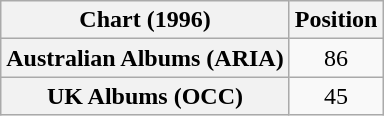<table class="wikitable sortable plainrowheaders" style="text-align:center;">
<tr>
<th>Chart (1996)</th>
<th>Position</th>
</tr>
<tr>
<th scope="row">Australian Albums (ARIA)</th>
<td>86</td>
</tr>
<tr>
<th scope="row">UK Albums (OCC)</th>
<td>45</td>
</tr>
</table>
